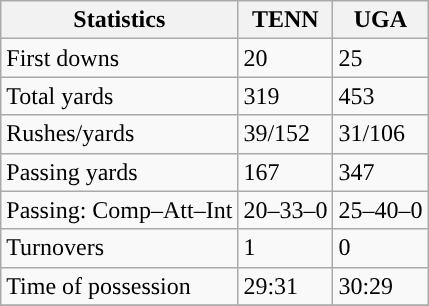<table class="wikitable" style="float: left;">
<tr>
<th>Statistics</th>
<th>TENN</th>
<th>UGA</th>
</tr>
<tr>
<td>First downs</td>
<td>20</td>
<td>25</td>
</tr>
<tr>
<td>Total yards</td>
<td>319</td>
<td>453</td>
</tr>
<tr>
<td>Rushes/yards</td>
<td>39/152</td>
<td>31/106</td>
</tr>
<tr>
<td>Passing yards</td>
<td>167</td>
<td>347</td>
</tr>
<tr>
<td>Passing: Comp–Att–Int</td>
<td>20–33–0</td>
<td>25–40–0</td>
</tr>
<tr>
<td>Turnovers</td>
<td>1</td>
<td>0</td>
</tr>
<tr>
<td>Time of possession</td>
<td>29:31</td>
<td>30:29</td>
</tr>
<tr>
</tr>
</table>
